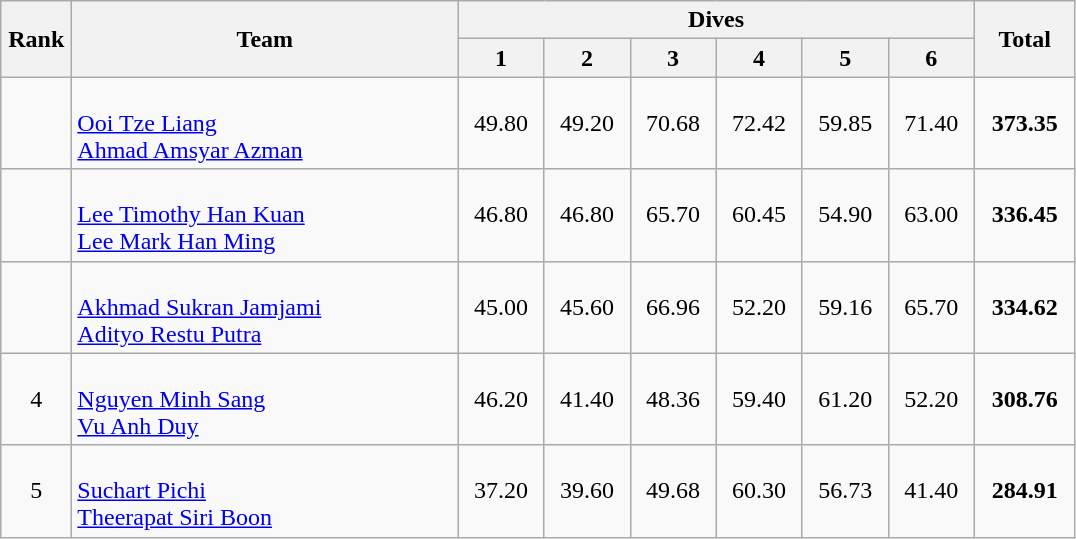<table class=wikitable style="text-align:center">
<tr>
<th rowspan="2" width=40>Rank</th>
<th rowspan="2" width=250>Team</th>
<th colspan="6">Dives</th>
<th rowspan="2" width=60>Total</th>
</tr>
<tr>
<th width=50>1</th>
<th width=50>2</th>
<th width=50>3</th>
<th width=50>4</th>
<th width=50>5</th>
<th width=50>6</th>
</tr>
<tr>
<td></td>
<td style="text-align:left"><br><a href='#'>Ooi Tze Liang</a><br><a href='#'>Ahmad Amsyar Azman</a></td>
<td>49.80</td>
<td>49.20</td>
<td>70.68</td>
<td>72.42</td>
<td>59.85</td>
<td>71.40</td>
<td><strong>373.35</strong></td>
</tr>
<tr>
<td></td>
<td style="text-align:left"><br><a href='#'>Lee Timothy Han Kuan</a><br><a href='#'>Lee Mark Han Ming</a></td>
<td>46.80</td>
<td>46.80</td>
<td>65.70</td>
<td>60.45</td>
<td>54.90</td>
<td>63.00</td>
<td><strong>336.45</strong></td>
</tr>
<tr>
<td></td>
<td style="text-align:left"><br><a href='#'>Akhmad Sukran Jamjami</a><br><a href='#'>Adityo Restu Putra</a></td>
<td>45.00</td>
<td>45.60</td>
<td>66.96</td>
<td>52.20</td>
<td>59.16</td>
<td>65.70</td>
<td><strong>334.62</strong></td>
</tr>
<tr>
<td>4</td>
<td style="text-align:left"><br><a href='#'>Nguyen Minh Sang</a><br><a href='#'>Vu Anh Duy</a></td>
<td>46.20</td>
<td>41.40</td>
<td>48.36</td>
<td>59.40</td>
<td>61.20</td>
<td>52.20</td>
<td><strong>308.76</strong></td>
</tr>
<tr>
<td>5</td>
<td style="text-align:left"><br><a href='#'>Suchart Pichi</a><br><a href='#'>Theerapat Siri Boon</a></td>
<td>37.20</td>
<td>39.60</td>
<td>49.68</td>
<td>60.30</td>
<td>56.73</td>
<td>41.40</td>
<td><strong>284.91</strong></td>
</tr>
</table>
